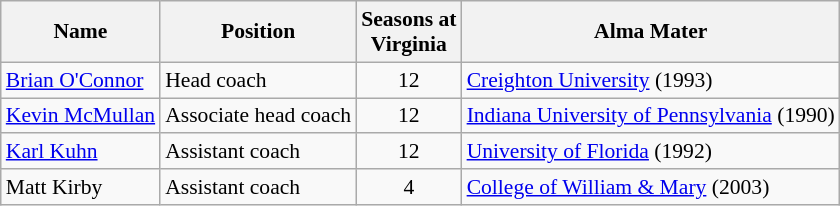<table class="wikitable" border="1" style="font-size:90%;">
<tr>
<th>Name</th>
<th>Position</th>
<th>Seasons at<br>Virginia</th>
<th>Alma Mater</th>
</tr>
<tr>
<td><a href='#'>Brian O'Connor</a></td>
<td>Head coach</td>
<td align=center>12</td>
<td><a href='#'>Creighton University</a> (1993)</td>
</tr>
<tr>
<td><a href='#'>Kevin McMullan</a></td>
<td>Associate head coach</td>
<td align=center>12</td>
<td><a href='#'>Indiana University of Pennsylvania</a> (1990)</td>
</tr>
<tr>
<td><a href='#'>Karl Kuhn</a></td>
<td>Assistant coach</td>
<td align=center>12</td>
<td><a href='#'>University of Florida</a> (1992)</td>
</tr>
<tr>
<td>Matt Kirby</td>
<td>Assistant coach</td>
<td align=center>4</td>
<td><a href='#'>College of William & Mary</a> (2003)</td>
</tr>
</table>
